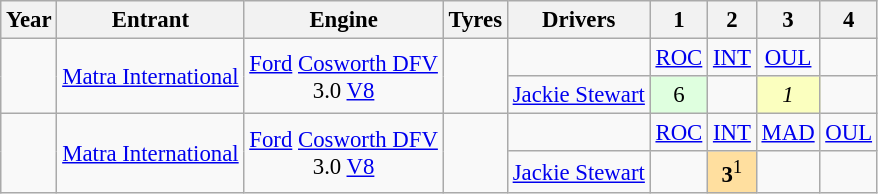<table class="wikitable" style="text-align:center; font-size:95%">
<tr>
<th>Year</th>
<th>Entrant</th>
<th>Engine</th>
<th>Tyres</th>
<th>Drivers</th>
<th>1</th>
<th>2</th>
<th>3</th>
<th>4</th>
</tr>
<tr>
<td rowspan=2></td>
<td rowspan=2><a href='#'>Matra International</a></td>
<td rowspan=2><a href='#'>Ford</a> <a href='#'>Cosworth DFV</a> <br>3.0 <a href='#'>V8</a></td>
<td rowspan=2></td>
<td></td>
<td><a href='#'>ROC</a></td>
<td><a href='#'>INT</a></td>
<td><a href='#'>OUL</a></td>
<td></td>
</tr>
<tr>
<td><a href='#'>Jackie Stewart</a></td>
<td style="background:#dfffdf;">6</td>
<td></td>
<td style="background:#fbffbf;"><em>1</em></td>
<td></td>
</tr>
<tr>
<td rowspan=2></td>
<td rowspan=2><a href='#'>Matra International</a></td>
<td rowspan=2><a href='#'>Ford</a> <a href='#'>Cosworth DFV</a> <br>3.0 <a href='#'>V8</a></td>
<td rowspan=2></td>
<td></td>
<td><a href='#'>ROC</a></td>
<td><a href='#'>INT</a></td>
<td><a href='#'>MAD</a></td>
<td><a href='#'>OUL</a></td>
</tr>
<tr>
<td><a href='#'>Jackie Stewart</a></td>
<td></td>
<td style="background:#ffdf9f;"><strong>3</strong><sup>1</sup></td>
<td></td>
<td></td>
</tr>
</table>
